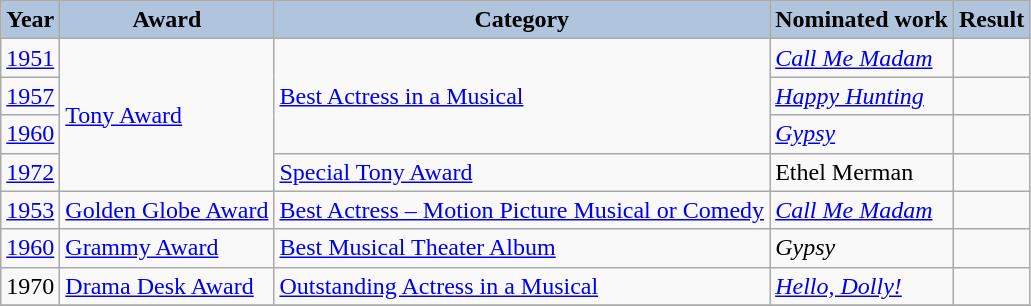<table class="wikitable" style="background: #f9f9f9;">
<tr>
<th style="background:#B0C4DE">Year</th>
<th style="background:#B0C4DE">Award</th>
<th style="background:#B0C4DE">Category</th>
<th style="background:#B0C4DE">Nominated work</th>
<th style="background:#B0C4DE">Result</th>
</tr>
<tr>
<td><a href='#'>1951</a></td>
<td rowspan=4><a href='#'>Tony Award</a></td>
<td rowspan=3><a href='#'>Best Actress in a Musical</a></td>
<td><em><a href='#'>Call Me Madam</a></em></td>
<td></td>
</tr>
<tr>
<td><a href='#'>1957</a></td>
<td><em><a href='#'>Happy Hunting</a></em></td>
<td></td>
</tr>
<tr>
<td><a href='#'>1960</a></td>
<td><em><a href='#'>Gypsy</a></em></td>
<td></td>
</tr>
<tr>
<td><a href='#'>1972</a></td>
<td><a href='#'>Special Tony Award</a></td>
<td>Ethel Merman</td>
<td></td>
</tr>
<tr>
<td><a href='#'>1953</a></td>
<td><a href='#'>Golden Globe Award</a></td>
<td><a href='#'>Best Actress – Motion Picture Musical or Comedy</a></td>
<td><em><a href='#'>Call Me Madam</a></em></td>
<td></td>
</tr>
<tr>
<td><a href='#'>1960</a></td>
<td><a href='#'>Grammy Award</a></td>
<td><a href='#'>Best Musical Theater Album</a></td>
<td><em>Gypsy</em></td>
<td></td>
</tr>
<tr>
<td>1970</td>
<td><a href='#'>Drama Desk Award</a></td>
<td><a href='#'>Outstanding Actress in a Musical</a></td>
<td><em><a href='#'>Hello, Dolly!</a></em></td>
<td></td>
</tr>
<tr>
</tr>
</table>
